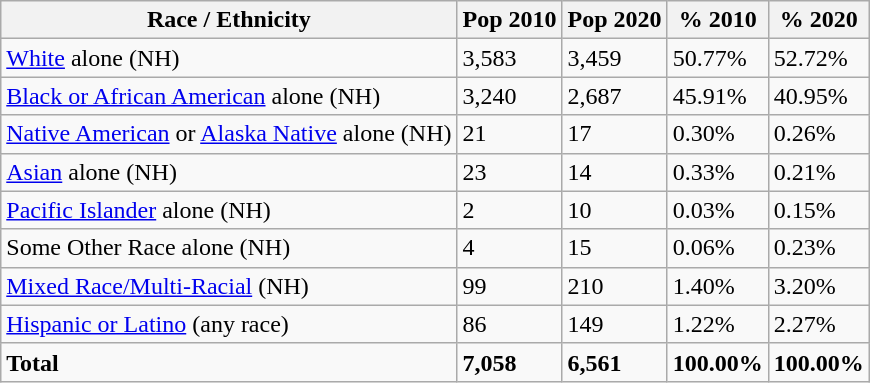<table class="wikitable">
<tr>
<th>Race / Ethnicity</th>
<th>Pop 2010</th>
<th>Pop 2020</th>
<th>% 2010</th>
<th>% 2020</th>
</tr>
<tr>
<td><a href='#'>White</a> alone (NH)</td>
<td>3,583</td>
<td>3,459</td>
<td>50.77%</td>
<td>52.72%</td>
</tr>
<tr>
<td><a href='#'>Black or African American</a> alone (NH)</td>
<td>3,240</td>
<td>2,687</td>
<td>45.91%</td>
<td>40.95%</td>
</tr>
<tr>
<td><a href='#'>Native American</a> or <a href='#'>Alaska Native</a> alone (NH)</td>
<td>21</td>
<td>17</td>
<td>0.30%</td>
<td>0.26%</td>
</tr>
<tr>
<td><a href='#'>Asian</a> alone (NH)</td>
<td>23</td>
<td>14</td>
<td>0.33%</td>
<td>0.21%</td>
</tr>
<tr>
<td><a href='#'>Pacific Islander</a> alone (NH)</td>
<td>2</td>
<td>10</td>
<td>0.03%</td>
<td>0.15%</td>
</tr>
<tr>
<td>Some Other Race alone (NH)</td>
<td>4</td>
<td>15</td>
<td>0.06%</td>
<td>0.23%</td>
</tr>
<tr>
<td><a href='#'>Mixed Race/Multi-Racial</a> (NH)</td>
<td>99</td>
<td>210</td>
<td>1.40%</td>
<td>3.20%</td>
</tr>
<tr>
<td><a href='#'>Hispanic or Latino</a> (any race)</td>
<td>86</td>
<td>149</td>
<td>1.22%</td>
<td>2.27%</td>
</tr>
<tr>
<td><strong>Total</strong></td>
<td><strong>7,058</strong></td>
<td><strong>6,561</strong></td>
<td><strong>100.00%</strong></td>
<td><strong>100.00%</strong></td>
</tr>
</table>
